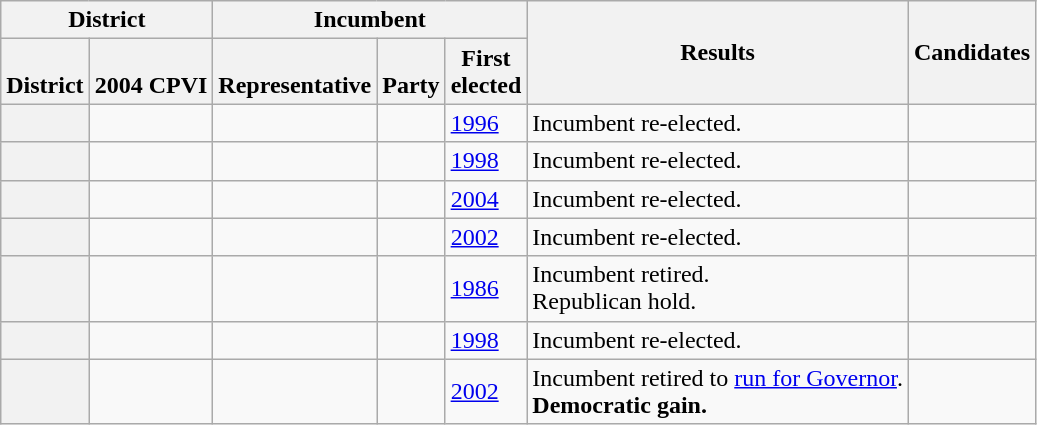<table class="wikitable sortable">
<tr>
<th colspan=2>District</th>
<th colspan=3>Incumbent</th>
<th rowspan=2>Results</th>
<th rowspan=2>Candidates</th>
</tr>
<tr valign=bottom>
<th>District</th>
<th>2004 CPVI</th>
<th>Representative</th>
<th>Party</th>
<th>First<br>elected</th>
</tr>
<tr>
<th></th>
<td></td>
<td></td>
<td></td>
<td><a href='#'>1996</a></td>
<td>Incumbent re-elected.</td>
<td nowrap></td>
</tr>
<tr>
<th></th>
<td></td>
<td></td>
<td></td>
<td><a href='#'>1998</a></td>
<td>Incumbent re-elected.</td>
<td nowrap></td>
</tr>
<tr>
<th></th>
<td></td>
<td></td>
<td></td>
<td><a href='#'>2004</a></td>
<td>Incumbent re-elected.</td>
<td nowrap></td>
</tr>
<tr>
<th></th>
<td></td>
<td></td>
<td></td>
<td><a href='#'>2002</a></td>
<td>Incumbent re-elected.</td>
<td nowrap></td>
</tr>
<tr>
<th></th>
<td></td>
<td></td>
<td></td>
<td><a href='#'>1986</a></td>
<td>Incumbent retired.<br>Republican hold.</td>
<td nowrap></td>
</tr>
<tr>
<th></th>
<td></td>
<td></td>
<td></td>
<td><a href='#'>1998</a></td>
<td>Incumbent re-elected.</td>
<td nowrap></td>
</tr>
<tr>
<th></th>
<td></td>
<td></td>
<td></td>
<td><a href='#'>2002</a></td>
<td>Incumbent retired to <a href='#'>run for Governor</a>.<br><strong>Democratic gain.</strong></td>
<td nowrap></td>
</tr>
</table>
